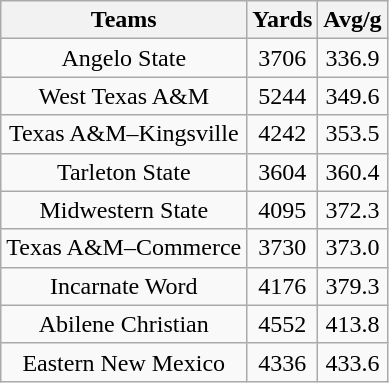<table class="wikitable sortable" style="text-align: center;">
<tr>
<th>Teams</th>
<th>Yards</th>
<th>Avg/g</th>
</tr>
<tr>
<td style=>Angelo State</td>
<td>3706</td>
<td>336.9</td>
</tr>
<tr>
<td style=>West Texas A&M</td>
<td>5244</td>
<td>349.6</td>
</tr>
<tr>
<td style=>Texas A&M–Kingsville</td>
<td>4242</td>
<td>353.5</td>
</tr>
<tr>
<td style=>Tarleton State</td>
<td>3604</td>
<td>360.4</td>
</tr>
<tr>
<td style=>Midwestern State</td>
<td>4095</td>
<td>372.3</td>
</tr>
<tr>
<td style=>Texas A&M–Commerce</td>
<td>3730</td>
<td>373.0</td>
</tr>
<tr>
<td style=>Incarnate Word</td>
<td>4176</td>
<td>379.3</td>
</tr>
<tr>
<td style=>Abilene Christian</td>
<td>4552</td>
<td>413.8</td>
</tr>
<tr>
<td style=>Eastern New Mexico</td>
<td>4336</td>
<td>433.6</td>
</tr>
</table>
